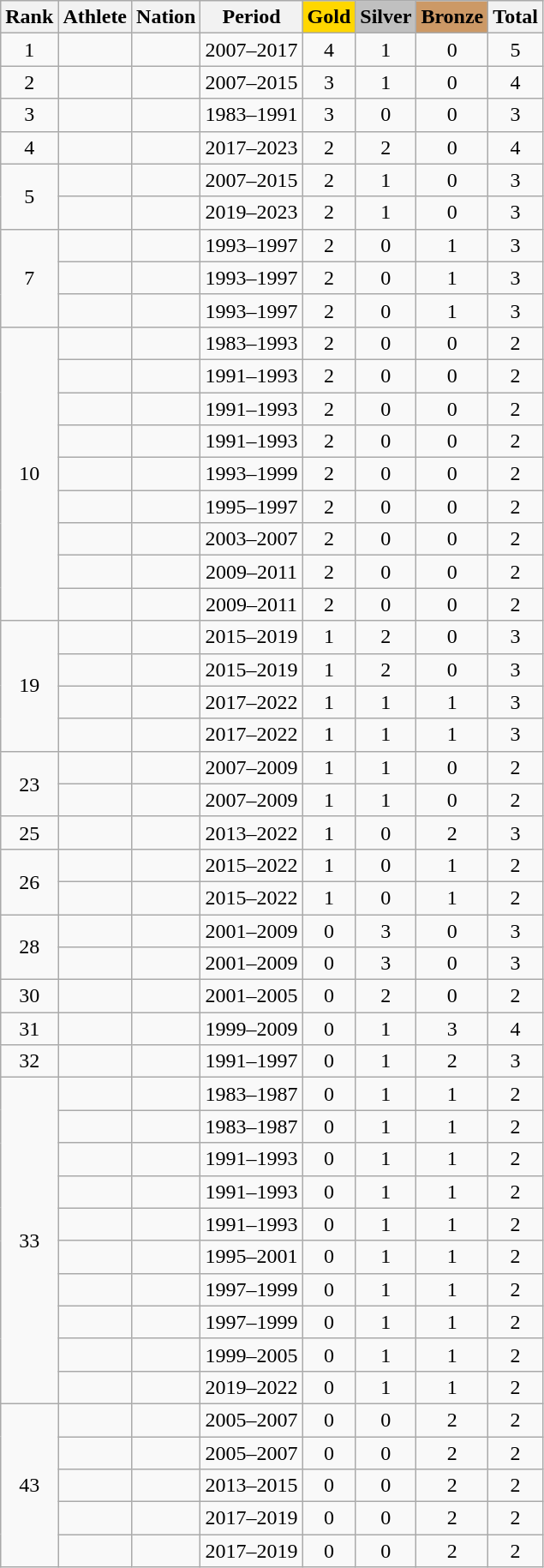<table class="wikitable sortable" style="text-align:center">
<tr>
<th class="unsortable">Rank</th>
<th>Athlete</th>
<th>Nation</th>
<th>Period</th>
<th style="background-color:gold">Gold</th>
<th style="background-color:silver">Silver</th>
<th style="background-color:#cc9966">Bronze</th>
<th>Total</th>
</tr>
<tr>
<td>1</td>
<td align=left></td>
<td align=left></td>
<td>2007–2017</td>
<td>4</td>
<td>1</td>
<td>0</td>
<td>5</td>
</tr>
<tr>
<td>2</td>
<td align=left></td>
<td align=left></td>
<td>2007–2015</td>
<td>3</td>
<td>1</td>
<td>0</td>
<td>4</td>
</tr>
<tr>
<td>3</td>
<td align=left></td>
<td align=left></td>
<td>1983–1991</td>
<td>3</td>
<td>0</td>
<td>0</td>
<td>3</td>
</tr>
<tr>
<td>4</td>
<td align=left></td>
<td align=left></td>
<td>2017–2023</td>
<td>2</td>
<td>2</td>
<td>0</td>
<td>4</td>
</tr>
<tr>
<td rowspan="2">5</td>
<td align="left"></td>
<td align=left></td>
<td>2007–2015</td>
<td>2</td>
<td>1</td>
<td>0</td>
<td>3</td>
</tr>
<tr>
<td align="left"></td>
<td align=left></td>
<td>2019–2023</td>
<td>2</td>
<td>1</td>
<td>0</td>
<td>3</td>
</tr>
<tr>
<td rowspan="3">7</td>
<td align="left"></td>
<td align=left></td>
<td>1993–1997</td>
<td>2</td>
<td>0</td>
<td>1</td>
<td>3</td>
</tr>
<tr>
<td align="left"></td>
<td align=left></td>
<td>1993–1997</td>
<td>2</td>
<td>0</td>
<td>1</td>
<td>3</td>
</tr>
<tr>
<td align="left"></td>
<td align=left></td>
<td>1993–1997</td>
<td>2</td>
<td>0</td>
<td>1</td>
<td>3</td>
</tr>
<tr>
<td rowspan="9">10</td>
<td align="left"></td>
<td align=left></td>
<td>1983–1993</td>
<td>2</td>
<td>0</td>
<td>0</td>
<td>2</td>
</tr>
<tr>
<td align="left"></td>
<td align=left></td>
<td>1991–1993</td>
<td>2</td>
<td>0</td>
<td>0</td>
<td>2</td>
</tr>
<tr>
<td align="left"></td>
<td align=left></td>
<td>1991–1993</td>
<td>2</td>
<td>0</td>
<td>0</td>
<td>2</td>
</tr>
<tr>
<td align="left"></td>
<td align=left></td>
<td>1991–1993</td>
<td>2</td>
<td>0</td>
<td>0</td>
<td>2</td>
</tr>
<tr>
<td align="left"></td>
<td align=left></td>
<td>1993–1999</td>
<td>2</td>
<td>0</td>
<td>0</td>
<td>2</td>
</tr>
<tr>
<td align="left"></td>
<td align=left></td>
<td>1995–1997</td>
<td>2</td>
<td>0</td>
<td>0</td>
<td>2</td>
</tr>
<tr>
<td align="left"></td>
<td align=left></td>
<td>2003–2007</td>
<td>2</td>
<td>0</td>
<td>0</td>
<td>2</td>
</tr>
<tr>
<td align="left"></td>
<td align=left></td>
<td>2009–2011</td>
<td>2</td>
<td>0</td>
<td>0</td>
<td>2</td>
</tr>
<tr>
<td align="left"></td>
<td align=left></td>
<td>2009–2011</td>
<td>2</td>
<td>0</td>
<td>0</td>
<td>2</td>
</tr>
<tr>
<td rowspan="4">19</td>
<td align="left"></td>
<td align=left></td>
<td>2015–2019</td>
<td>1</td>
<td>2</td>
<td>0</td>
<td>3</td>
</tr>
<tr>
<td align="left"></td>
<td align=left></td>
<td>2015–2019</td>
<td>1</td>
<td>2</td>
<td>0</td>
<td>3</td>
</tr>
<tr>
<td align="left"></td>
<td align=left></td>
<td>2017–2022</td>
<td>1</td>
<td>1</td>
<td>1</td>
<td>3</td>
</tr>
<tr>
<td align="left"></td>
<td align=left></td>
<td>2017–2022</td>
<td>1</td>
<td>1</td>
<td>1</td>
<td>3</td>
</tr>
<tr>
<td rowspan="2">23</td>
<td align="left"></td>
<td align=left></td>
<td>2007–2009</td>
<td>1</td>
<td>1</td>
<td>0</td>
<td>2</td>
</tr>
<tr>
<td align="left"></td>
<td align=left></td>
<td>2007–2009</td>
<td>1</td>
<td>1</td>
<td>0</td>
<td>2</td>
</tr>
<tr>
<td>25</td>
<td align=left></td>
<td align=left></td>
<td>2013–2022</td>
<td>1</td>
<td>0</td>
<td>2</td>
<td>3</td>
</tr>
<tr>
<td rowspan="2">26</td>
<td align="left"></td>
<td align=left></td>
<td>2015–2022</td>
<td>1</td>
<td>0</td>
<td>1</td>
<td>2</td>
</tr>
<tr>
<td align="left"></td>
<td align=left></td>
<td>2015–2022</td>
<td>1</td>
<td>0</td>
<td>1</td>
<td>2</td>
</tr>
<tr>
<td rowspan="2">28</td>
<td align="left"></td>
<td align=left></td>
<td>2001–2009</td>
<td>0</td>
<td>3</td>
<td>0</td>
<td>3</td>
</tr>
<tr>
<td align="left"></td>
<td align=left></td>
<td>2001–2009</td>
<td>0</td>
<td>3</td>
<td>0</td>
<td>3</td>
</tr>
<tr>
<td>30</td>
<td align=left></td>
<td align=left></td>
<td>2001–2005</td>
<td>0</td>
<td>2</td>
<td>0</td>
<td>2</td>
</tr>
<tr>
<td>31</td>
<td align=left></td>
<td align=left></td>
<td>1999–2009</td>
<td>0</td>
<td>1</td>
<td>3</td>
<td>4</td>
</tr>
<tr>
<td>32</td>
<td align=left></td>
<td align=left></td>
<td>1991–1997</td>
<td>0</td>
<td>1</td>
<td>2</td>
<td>3</td>
</tr>
<tr>
<td rowspan="10">33</td>
<td align="left"></td>
<td align=left></td>
<td>1983–1987</td>
<td>0</td>
<td>1</td>
<td>1</td>
<td>2</td>
</tr>
<tr>
<td align="left"></td>
<td align=left></td>
<td>1983–1987</td>
<td>0</td>
<td>1</td>
<td>1</td>
<td>2</td>
</tr>
<tr>
<td align="left"></td>
<td align=left></td>
<td>1991–1993</td>
<td>0</td>
<td>1</td>
<td>1</td>
<td>2</td>
</tr>
<tr>
<td align="left"></td>
<td align=left></td>
<td>1991–1993</td>
<td>0</td>
<td>1</td>
<td>1</td>
<td>2</td>
</tr>
<tr>
<td align="left"></td>
<td align=left></td>
<td>1991–1993</td>
<td>0</td>
<td>1</td>
<td>1</td>
<td>2</td>
</tr>
<tr>
<td align="left"></td>
<td align=left></td>
<td>1995–2001</td>
<td>0</td>
<td>1</td>
<td>1</td>
<td>2</td>
</tr>
<tr>
<td align="left"></td>
<td align=left></td>
<td>1997–1999</td>
<td>0</td>
<td>1</td>
<td>1</td>
<td>2</td>
</tr>
<tr>
<td align="left"></td>
<td align=left></td>
<td>1997–1999</td>
<td>0</td>
<td>1</td>
<td>1</td>
<td>2</td>
</tr>
<tr>
<td align="left"></td>
<td align=left></td>
<td>1999–2005</td>
<td>0</td>
<td>1</td>
<td>1</td>
<td>2</td>
</tr>
<tr>
<td align="left"></td>
<td align=left></td>
<td>2019–2022</td>
<td>0</td>
<td>1</td>
<td>1</td>
<td>2</td>
</tr>
<tr>
<td rowspan="5">43</td>
<td align="left"></td>
<td align=left></td>
<td>2005–2007</td>
<td>0</td>
<td>0</td>
<td>2</td>
<td>2</td>
</tr>
<tr>
<td align="left"></td>
<td align=left></td>
<td>2005–2007</td>
<td>0</td>
<td>0</td>
<td>2</td>
<td>2</td>
</tr>
<tr>
<td align="left"></td>
<td align=left></td>
<td>2013–2015</td>
<td>0</td>
<td>0</td>
<td>2</td>
<td>2</td>
</tr>
<tr>
<td align="left"></td>
<td align=left></td>
<td>2017–2019</td>
<td>0</td>
<td>0</td>
<td>2</td>
<td>2</td>
</tr>
<tr>
<td align="left"></td>
<td align=left></td>
<td>2017–2019</td>
<td>0</td>
<td>0</td>
<td>2</td>
<td>2</td>
</tr>
</table>
